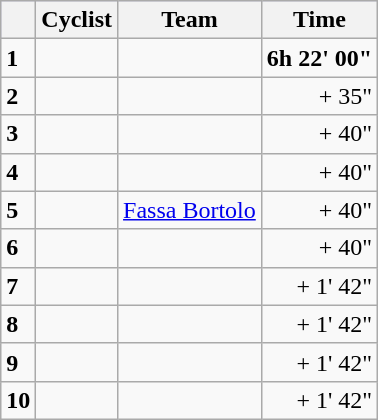<table class="wikitable">
<tr style="background:#ccccff;">
<th></th>
<th>Cyclist</th>
<th>Team</th>
<th>Time</th>
</tr>
<tr>
<td><strong>1</strong></td>
<td><strong></strong></td>
<td><strong></strong></td>
<td align=right><strong>6h 22' 00"</strong></td>
</tr>
<tr>
<td><strong>2</strong></td>
<td></td>
<td></td>
<td align=right>+ 35"</td>
</tr>
<tr>
<td><strong>3</strong></td>
<td></td>
<td></td>
<td align=right>+ 40"</td>
</tr>
<tr>
<td><strong>4</strong></td>
<td></td>
<td></td>
<td align=right>+ 40"</td>
</tr>
<tr>
<td><strong>5</strong></td>
<td></td>
<td><a href='#'>Fassa Bortolo</a></td>
<td align=right>+ 40"</td>
</tr>
<tr>
<td><strong>6</strong></td>
<td></td>
<td></td>
<td align=right>+ 40"</td>
</tr>
<tr>
<td><strong>7</strong></td>
<td></td>
<td></td>
<td align=right>+ 1' 42"</td>
</tr>
<tr>
<td><strong>8</strong></td>
<td></td>
<td></td>
<td align=right>+ 1' 42"</td>
</tr>
<tr>
<td><strong>9</strong></td>
<td></td>
<td></td>
<td align=right>+ 1' 42"</td>
</tr>
<tr>
<td><strong>10</strong></td>
<td></td>
<td></td>
<td align=right>+ 1' 42"</td>
</tr>
</table>
